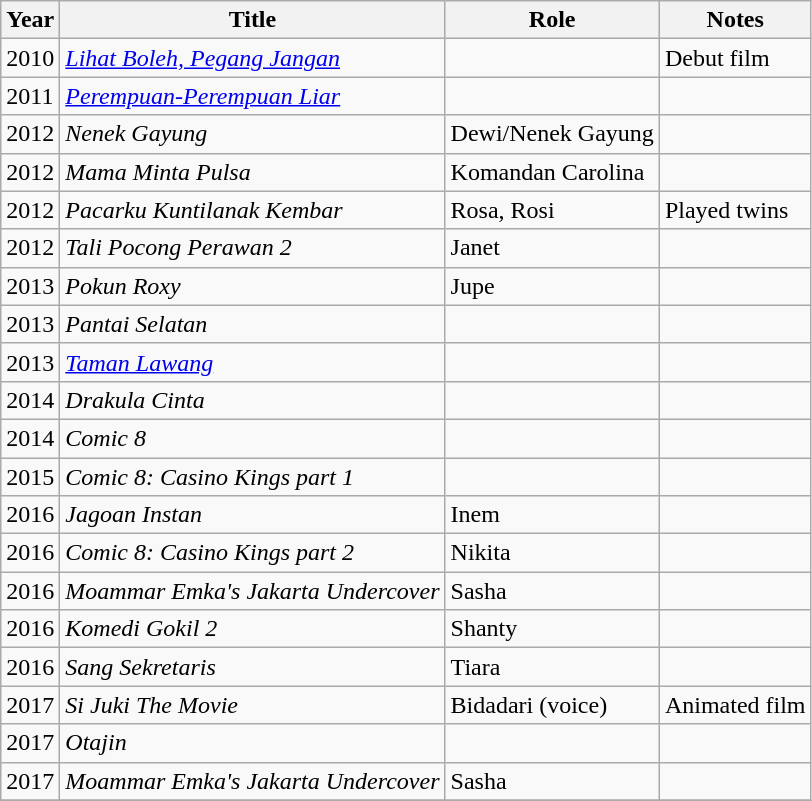<table class="wikitable sortable">
<tr>
<th>Year</th>
<th>Title</th>
<th>Role</th>
<th class="unsortable">Notes</th>
</tr>
<tr>
<td>2010</td>
<td><em><a href='#'>Lihat Boleh, Pegang Jangan</a></em></td>
<td></td>
<td>Debut film</td>
</tr>
<tr>
<td>2011</td>
<td><em><a href='#'>Perempuan-Perempuan Liar</a></em></td>
<td></td>
<td></td>
</tr>
<tr>
<td>2012</td>
<td><em>Nenek Gayung</em></td>
<td>Dewi/Nenek Gayung</td>
<td></td>
</tr>
<tr>
<td>2012</td>
<td><em>Mama Minta Pulsa</em></td>
<td>Komandan Carolina</td>
<td></td>
</tr>
<tr>
<td>2012</td>
<td><em>Pacarku Kuntilanak Kembar</em></td>
<td>Rosa, Rosi</td>
<td>Played twins</td>
</tr>
<tr>
<td>2012</td>
<td><em>Tali Pocong Perawan 2</em></td>
<td>Janet</td>
<td></td>
</tr>
<tr>
<td>2013</td>
<td><em>Pokun Roxy</em></td>
<td>Jupe</td>
<td></td>
</tr>
<tr>
<td>2013</td>
<td><em>Pantai Selatan</em></td>
<td></td>
<td></td>
</tr>
<tr>
<td>2013</td>
<td><em><a href='#'>Taman Lawang</a></em></td>
<td></td>
<td></td>
</tr>
<tr>
<td>2014</td>
<td><em>Drakula Cinta</em></td>
<td></td>
<td></td>
</tr>
<tr>
<td>2014</td>
<td><em>Comic 8</em></td>
<td></td>
<td></td>
</tr>
<tr>
<td>2015</td>
<td><em>Comic 8: Casino Kings part 1</em></td>
<td></td>
<td></td>
</tr>
<tr>
<td>2016</td>
<td><em>Jagoan Instan</em></td>
<td>Inem</td>
<td></td>
</tr>
<tr>
<td>2016</td>
<td><em>Comic 8: Casino Kings part 2</em></td>
<td>Nikita</td>
<td></td>
</tr>
<tr>
<td>2016</td>
<td><em>Moammar Emka's Jakarta Undercover</em></td>
<td>Sasha</td>
<td></td>
</tr>
<tr>
<td>2016</td>
<td><em>Komedi Gokil 2</em></td>
<td>Shanty</td>
<td></td>
</tr>
<tr>
<td>2016</td>
<td><em>Sang Sekretaris</em></td>
<td>Tiara</td>
<td></td>
</tr>
<tr>
<td>2017</td>
<td><em>Si Juki The Movie</em></td>
<td>Bidadari (voice)</td>
<td>Animated film</td>
</tr>
<tr>
<td>2017</td>
<td><em>Otajin</em></td>
<td></td>
</tr>
<tr>
<td>2017</td>
<td><em>Moammar Emka's Jakarta Undercover</em></td>
<td>Sasha</td>
<td></td>
</tr>
<tr>
</tr>
</table>
